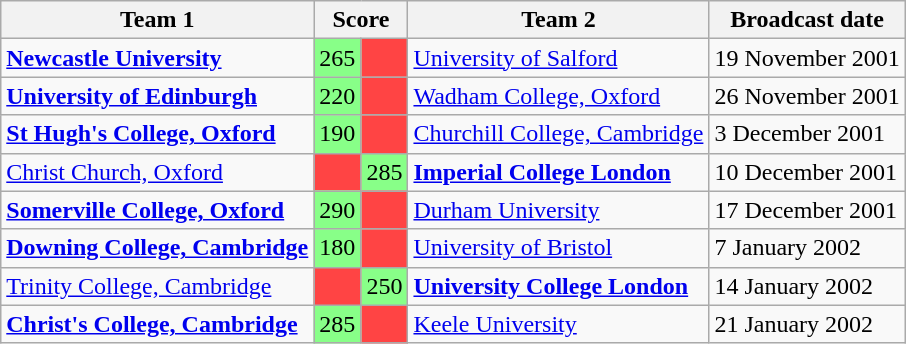<table class="wikitable" border="1">
<tr>
<th>Team 1</th>
<th colspan=2>Score</th>
<th>Team 2</th>
<th>Broadcast date</th>
</tr>
<tr>
<td><strong><a href='#'>Newcastle University</a></strong></td>
<td style="background:#88ff88">265</td>
<td style="background:#ff4444"></td>
<td><a href='#'>University of Salford</a></td>
<td>19 November 2001</td>
</tr>
<tr>
<td><strong><a href='#'>University of Edinburgh</a></strong></td>
<td style="background:#88ff88">220</td>
<td style="background:#ff4444"></td>
<td><a href='#'>Wadham College, Oxford</a></td>
<td>26 November 2001</td>
</tr>
<tr>
<td><strong><a href='#'>St Hugh's College, Oxford</a></strong></td>
<td style="background:#88ff88">190</td>
<td style="background:#ff4444"></td>
<td><a href='#'>Churchill College, Cambridge</a></td>
<td>3 December 2001</td>
</tr>
<tr>
<td><a href='#'>Christ Church, Oxford</a></td>
<td style="background:#ff4444"></td>
<td style="background:#88ff88">285</td>
<td><strong><a href='#'>Imperial College London</a></strong></td>
<td>10 December 2001</td>
</tr>
<tr>
<td><strong><a href='#'>Somerville College, Oxford</a></strong></td>
<td style="background:#88ff88">290</td>
<td style="background:#ff4444"></td>
<td><a href='#'>Durham University</a></td>
<td>17 December 2001</td>
</tr>
<tr>
<td><strong><a href='#'>Downing College, Cambridge</a></strong></td>
<td style="background:#88ff88">180</td>
<td style="background:#ff4444"></td>
<td><a href='#'>University of Bristol</a></td>
<td>7 January 2002</td>
</tr>
<tr>
<td><a href='#'>Trinity College, Cambridge</a></td>
<td style="background:#ff4444"></td>
<td style="background:#88ff88">250</td>
<td><strong><a href='#'>University College London</a></strong></td>
<td>14 January 2002</td>
</tr>
<tr>
<td><strong><a href='#'>Christ's College, Cambridge</a></strong></td>
<td style="background:#88ff88">285</td>
<td style="background:#ff4444"></td>
<td><a href='#'>Keele University</a></td>
<td>21 January 2002</td>
</tr>
</table>
